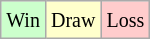<table class="wikitable">
<tr>
<td style="background-color: #CCFFCC;"><small>Win</small></td>
<td style="background-color: #FFFFCC;"><small>Draw</small></td>
<td style="background-color: #FFCCCC;"><small>Loss</small></td>
</tr>
</table>
